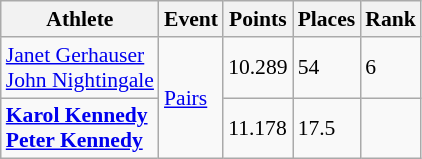<table class=wikitable style=font-size:90%>
<tr>
<th>Athlete</th>
<th>Event</th>
<th>Points</th>
<th>Places</th>
<th>Rank</th>
</tr>
<tr>
<td align=left><a href='#'>Janet Gerhauser</a><br><a href='#'>John Nightingale</a></td>
<td align=left rowspan=2><a href='#'>Pairs</a></td>
<td>10.289</td>
<td>54</td>
<td>6</td>
</tr>
<tr>
<td align=left><strong><a href='#'>Karol Kennedy</a><br><a href='#'>Peter Kennedy</a></strong></td>
<td>11.178</td>
<td>17.5</td>
<td></td>
</tr>
</table>
